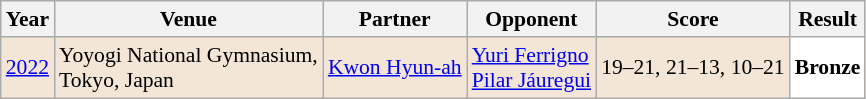<table class="sortable wikitable" style="font-size: 90%;">
<tr>
<th>Year</th>
<th>Venue</th>
<th>Partner</th>
<th>Opponent</th>
<th>Score</th>
<th>Result</th>
</tr>
<tr style="background:#F3E6D7">
<td align="center"><a href='#'>2022</a></td>
<td align="left">Yoyogi National Gymnasium,<br>Tokyo, Japan</td>
<td align="left"> <a href='#'>Kwon Hyun-ah</a></td>
<td align="left"> <a href='#'>Yuri Ferrigno</a><br> <a href='#'>Pilar Jáuregui</a></td>
<td align="left">19–21, 21–13, 10–21</td>
<td style="text-align:left; background:white"> <strong>Bronze</strong></td>
</tr>
</table>
